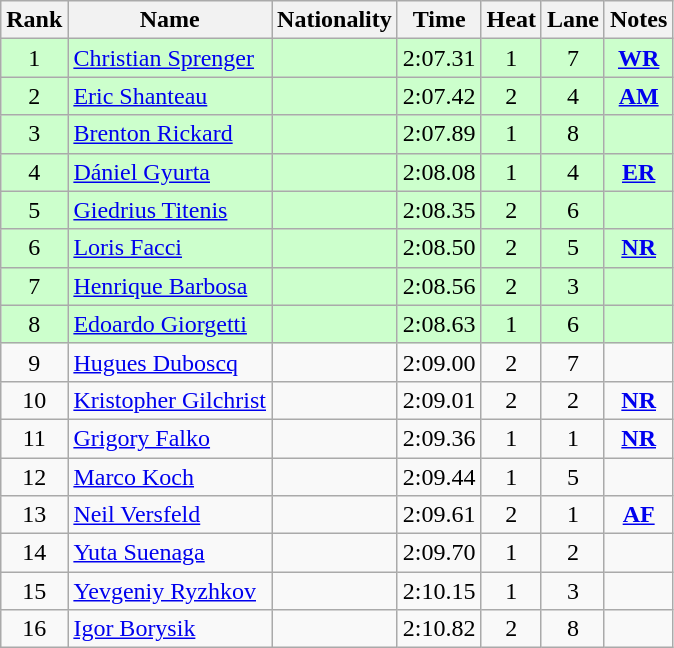<table class="wikitable sortable" style="text-align:center">
<tr>
<th>Rank</th>
<th>Name</th>
<th>Nationality</th>
<th>Time</th>
<th>Heat</th>
<th>Lane</th>
<th>Notes</th>
</tr>
<tr bgcolor=ccffcc>
<td>1</td>
<td align=left><a href='#'>Christian Sprenger</a></td>
<td align=left></td>
<td>2:07.31</td>
<td>1</td>
<td>7</td>
<td><strong><a href='#'>WR</a></strong></td>
</tr>
<tr bgcolor=ccffcc>
<td>2</td>
<td align=left><a href='#'>Eric Shanteau</a></td>
<td align=left></td>
<td>2:07.42</td>
<td>2</td>
<td>4</td>
<td><strong><a href='#'>AM</a></strong></td>
</tr>
<tr bgcolor=ccffcc>
<td>3</td>
<td align=left><a href='#'>Brenton Rickard</a></td>
<td align=left></td>
<td>2:07.89</td>
<td>1</td>
<td>8</td>
<td></td>
</tr>
<tr bgcolor=ccffcc>
<td>4</td>
<td align=left><a href='#'>Dániel Gyurta</a></td>
<td align=left></td>
<td>2:08.08</td>
<td>1</td>
<td>4</td>
<td><strong><a href='#'>ER</a></strong></td>
</tr>
<tr bgcolor=ccffcc>
<td>5</td>
<td align=left><a href='#'>Giedrius Titenis</a></td>
<td align=left></td>
<td>2:08.35</td>
<td>2</td>
<td>6</td>
<td></td>
</tr>
<tr bgcolor=ccffcc>
<td>6</td>
<td align=left><a href='#'>Loris Facci</a></td>
<td align=left></td>
<td>2:08.50</td>
<td>2</td>
<td>5</td>
<td><strong><a href='#'>NR</a></strong></td>
</tr>
<tr bgcolor=ccffcc>
<td>7</td>
<td align=left><a href='#'>Henrique Barbosa</a></td>
<td align=left></td>
<td>2:08.56</td>
<td>2</td>
<td>3</td>
<td></td>
</tr>
<tr bgcolor=ccffcc>
<td>8</td>
<td align=left><a href='#'>Edoardo Giorgetti</a></td>
<td align=left></td>
<td>2:08.63</td>
<td>1</td>
<td>6</td>
<td></td>
</tr>
<tr>
<td>9</td>
<td align=left><a href='#'>Hugues Duboscq</a></td>
<td align=left></td>
<td>2:09.00</td>
<td>2</td>
<td>7</td>
<td></td>
</tr>
<tr>
<td>10</td>
<td align=left><a href='#'>Kristopher Gilchrist</a></td>
<td align=left></td>
<td>2:09.01</td>
<td>2</td>
<td>2</td>
<td><strong><a href='#'>NR</a></strong></td>
</tr>
<tr>
<td>11</td>
<td align=left><a href='#'>Grigory Falko</a></td>
<td align=left></td>
<td>2:09.36</td>
<td>1</td>
<td>1</td>
<td><strong><a href='#'>NR</a></strong></td>
</tr>
<tr>
<td>12</td>
<td align=left><a href='#'>Marco Koch</a></td>
<td align=left></td>
<td>2:09.44</td>
<td>1</td>
<td>5</td>
<td></td>
</tr>
<tr>
<td>13</td>
<td align=left><a href='#'>Neil Versfeld</a></td>
<td align=left></td>
<td>2:09.61</td>
<td>2</td>
<td>1</td>
<td><strong><a href='#'>AF</a></strong></td>
</tr>
<tr>
<td>14</td>
<td align=left><a href='#'>Yuta Suenaga</a></td>
<td align=left></td>
<td>2:09.70</td>
<td>1</td>
<td>2</td>
<td></td>
</tr>
<tr>
<td>15</td>
<td align=left><a href='#'>Yevgeniy Ryzhkov</a></td>
<td align=left></td>
<td>2:10.15</td>
<td>1</td>
<td>3</td>
<td></td>
</tr>
<tr>
<td>16</td>
<td align=left><a href='#'>Igor Borysik</a></td>
<td align=left></td>
<td>2:10.82</td>
<td>2</td>
<td>8</td>
<td></td>
</tr>
</table>
